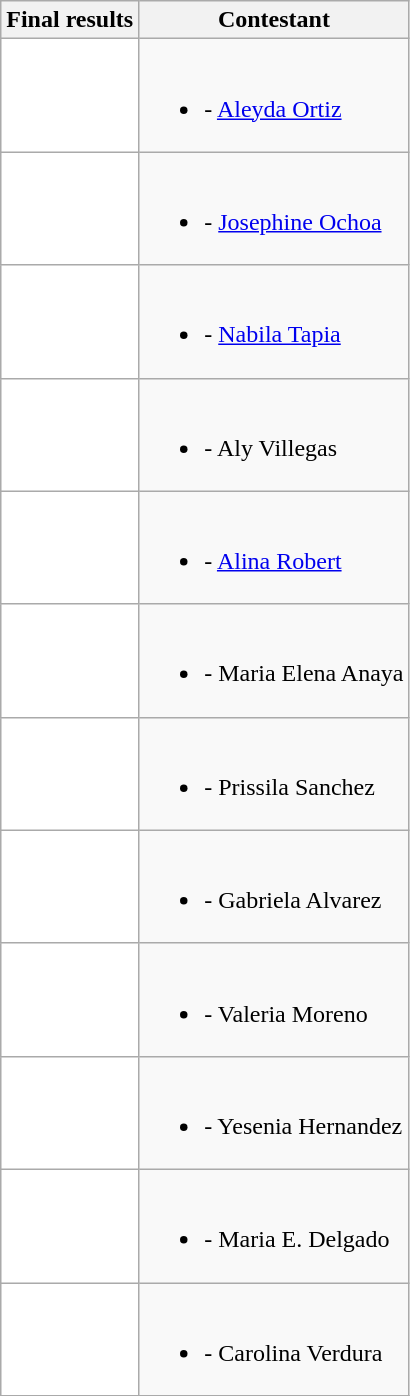<table class="wikitable">
<tr>
<th>Final results</th>
<th>Contestant</th>
</tr>
<tr>
<td style="text-align:center; background:white;"></td>
<td><br><ul><li><strong></strong> - <a href='#'>Aleyda Ortiz</a></li></ul></td>
</tr>
<tr>
<td style="text-align:center; background:white;"></td>
<td><br><ul><li><strong></strong> - <a href='#'>Josephine Ochoa</a></li></ul></td>
</tr>
<tr>
<td style="text-align:center; background:white;"></td>
<td><br><ul><li><strong></strong> - <a href='#'>Nabila Tapia</a></li></ul></td>
</tr>
<tr>
<td style="text-align:center; background:white;"></td>
<td><br><ul><li><strong></strong> - Aly Villegas</li></ul></td>
</tr>
<tr>
<td style="text-align:center; background:white;"></td>
<td><br><ul><li><strong></strong> - <a href='#'>Alina Robert</a></li></ul></td>
</tr>
<tr>
<td style="text-align:center; background:white;"></td>
<td><br><ul><li><strong></strong> - Maria Elena Anaya</li></ul></td>
</tr>
<tr>
<td style="text-align:center; background:white;"></td>
<td><br><ul><li><strong></strong> - Prissila Sanchez</li></ul></td>
</tr>
<tr>
<td style="text-align:center; background:white;"></td>
<td><br><ul><li><strong></strong> - Gabriela Alvarez</li></ul></td>
</tr>
<tr>
<td style="text-align:center; background:white;"></td>
<td><br><ul><li><strong></strong> - Valeria Moreno</li></ul></td>
</tr>
<tr>
<td style="text-align:center; background:white;"></td>
<td><br><ul><li><strong></strong> - Yesenia Hernandez</li></ul></td>
</tr>
<tr>
<td style="text-align:center; background:white;"></td>
<td><br><ul><li><strong></strong> - Maria E. Delgado</li></ul></td>
</tr>
<tr>
<td style="text-align:center; background:white;"></td>
<td><br><ul><li><strong></strong> - Carolina Verdura</li></ul></td>
</tr>
<tr>
</tr>
</table>
